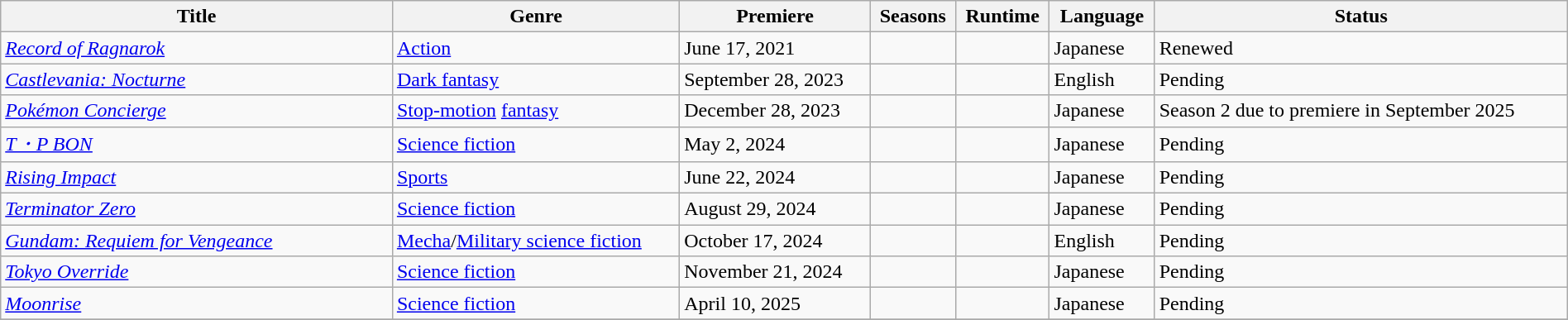<table class="wikitable sortable" style="width:100%">
<tr>
<th scope="col" style="width:25%;">Title</th>
<th>Genre</th>
<th>Premiere</th>
<th>Seasons</th>
<th>Runtime</th>
<th>Language</th>
<th>Status</th>
</tr>
<tr>
<td><em><a href='#'>Record of Ragnarok</a></em></td>
<td><a href='#'>Action</a></td>
<td>June 17, 2021</td>
<td></td>
<td></td>
<td>Japanese</td>
<td>Renewed</td>
</tr>
<tr>
<td><em><a href='#'>Castlevania: Nocturne</a></em></td>
<td><a href='#'>Dark fantasy</a></td>
<td>September 28, 2023</td>
<td></td>
<td></td>
<td>English</td>
<td>Pending</td>
</tr>
<tr>
<td><em><a href='#'>Pokémon Concierge</a></em></td>
<td><a href='#'>Stop-motion</a> <a href='#'>fantasy</a></td>
<td>December 28, 2023</td>
<td></td>
<td></td>
<td>Japanese</td>
<td>Season 2 due to premiere in September 2025</td>
</tr>
<tr>
<td><em><a href='#'>T・P BON</a></em></td>
<td><a href='#'>Science fiction</a></td>
<td>May 2, 2024</td>
<td></td>
<td></td>
<td>Japanese</td>
<td>Pending</td>
</tr>
<tr>
<td><em><a href='#'>Rising Impact</a></em></td>
<td><a href='#'>Sports</a></td>
<td>June 22, 2024</td>
<td></td>
<td></td>
<td>Japanese</td>
<td>Pending</td>
</tr>
<tr>
<td><em><a href='#'>Terminator Zero</a></em></td>
<td><a href='#'>Science fiction</a></td>
<td>August 29, 2024</td>
<td></td>
<td></td>
<td>Japanese</td>
<td>Pending</td>
</tr>
<tr>
<td><em><a href='#'>Gundam: Requiem for Vengeance</a></em></td>
<td><a href='#'>Mecha</a>/<a href='#'>Military science fiction</a></td>
<td>October 17, 2024</td>
<td></td>
<td></td>
<td>English</td>
<td>Pending</td>
</tr>
<tr>
<td><em><a href='#'>Tokyo Override</a></em></td>
<td><a href='#'>Science fiction</a></td>
<td>November 21, 2024</td>
<td></td>
<td></td>
<td>Japanese</td>
<td>Pending</td>
</tr>
<tr>
<td><em><a href='#'>Moonrise</a></em></td>
<td><a href='#'>Science fiction</a></td>
<td>April 10, 2025</td>
<td></td>
<td></td>
<td>Japanese</td>
<td>Pending</td>
</tr>
<tr>
</tr>
</table>
